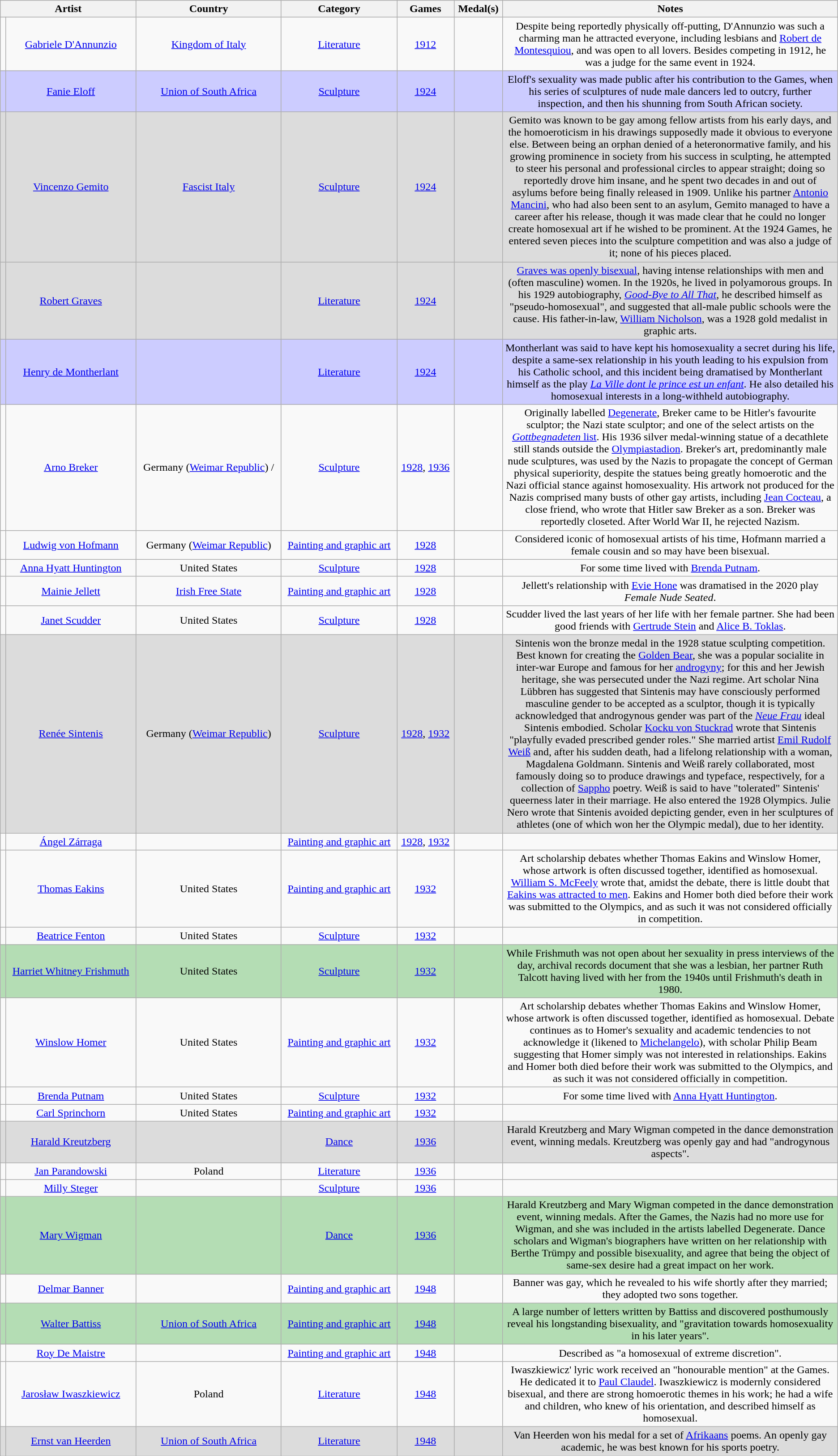<table class="wikitable sortable" style="text-align:center">
<tr>
<th colspan=2>Artist</th>
<th>Country</th>
<th>Category</th>
<th>Games</th>
<th>Medal(s)</th>
<th class="unsortable" style="text-align:center; width:40%;">Notes</th>
</tr>
<tr>
<td data-sort-value="DAnnunzio, Gabriele"></td>
<td><a href='#'>Gabriele D'Annunzio</a></td>
<td data-sort-value="Italy"> <a href='#'>Kingdom of Italy</a></td>
<td><a href='#'>Literature</a></td>
<td><a href='#'>1912</a></td>
<td></td>
<td>Despite being reportedly physically off-putting, D'Annunzio was such a charming man he attracted everyone, including lesbians and <a href='#'>Robert de Montesquiou</a>, and was open to all lovers. Besides competing in 1912, he was a judge for the same event in 1924.</td>
</tr>
<tr style="background:#CCF">
<td data-sort-value="Eloff, Fanie"></td>
<td><a href='#'>Fanie Eloff</a> </td>
<td data-sort-value="South Africa"> <a href='#'>Union of South Africa</a></td>
<td><a href='#'>Sculpture</a></td>
<td><a href='#'>1924</a></td>
<td></td>
<td>Eloff's sexuality was made public after his contribution to the Games, when his series of sculptures of nude male dancers led to outcry, further inspection, and then his shunning from South African society.</td>
</tr>
<tr style="background:#DCDCDC">
<td data-sort-value="Gemito, Vincenzo"></td>
<td><a href='#'>Vincenzo Gemito</a> </td>
<td data-sort-value="Italy"> <a href='#'>Fascist Italy</a></td>
<td><a href='#'>Sculpture</a></td>
<td><a href='#'>1924</a></td>
<td></td>
<td>Gemito was known to be gay among fellow artists from his early days, and the homoeroticism in his drawings supposedly made it obvious to everyone else. Between being an orphan denied of a heteronormative family, and his growing prominence in society from his success in sculpting, he attempted to steer his personal and professional circles to appear straight; doing so reportedly drove him insane, and he spent two decades in and out of asylums before being finally released in 1909. Unlike his partner <a href='#'>Antonio Mancini</a>, who had also been sent to an asylum, Gemito managed to have a career after his release, though it was made clear that he could no longer create homosexual art if he wished to be prominent. At the 1924 Games, he entered seven pieces into the sculpture competition and was also a judge of it; none of his pieces placed.</td>
</tr>
<tr style="background:#DCDCDC">
<td data-sort-value="Graves, Robert"></td>
<td><a href='#'>Robert Graves</a> </td>
<td></td>
<td><a href='#'>Literature</a></td>
<td><a href='#'>1924</a></td>
<td></td>
<td><a href='#'>Graves was openly bisexual</a>, having intense relationships with men and (often masculine) women. In the 1920s, he lived in polyamorous groups. In his 1929 autobiography, <em><a href='#'>Good-Bye to All That</a></em>, he described himself as "pseudo-homosexual", and suggested that all-male public schools were the cause. His father-in-law, <a href='#'>William Nicholson</a>, was a 1928 gold medalist in graphic arts.</td>
</tr>
<tr style="background:#CCF">
<td data-sort-value="Montherlant, Henry"></td>
<td><a href='#'>Henry de Montherlant</a> </td>
<td></td>
<td><a href='#'>Literature</a></td>
<td><a href='#'>1924</a></td>
<td></td>
<td>Montherlant was said to have kept his homosexuality a secret during his life, despite a same-sex relationship in his youth leading to his expulsion from his Catholic school, and this incident being dramatised by Montherlant himself as the play <em><a href='#'>La Ville dont le prince est un enfant</a></em>. He also detailed his homosexual interests in a long-withheld autobiography.</td>
</tr>
<tr>
<td data-sort-value="Breker, Arno"></td>
<td><a href='#'>Arno Breker</a></td>
<td data-sort-value="Germany"> Germany (<a href='#'>Weimar Republic</a>) / </td>
<td><a href='#'>Sculpture</a></td>
<td><a href='#'>1928</a>, <a href='#'>1936</a></td>
<td></td>
<td>Originally labelled <a href='#'>Degenerate</a>, Breker came to be Hitler's favourite sculptor; the Nazi state sculptor; and one of the select artists on the <a href='#'><em>Gottbegnadeten</em> list</a>. His 1936 silver medal-winning statue of a decathlete still stands outside the <a href='#'>Olympiastadion</a>. Breker's art, predominantly male nude sculptures, was used by the Nazis to propagate the concept of German physical superiority, despite the statues being greatly homoerotic and the Nazi official stance against homosexuality. His artwork not produced for the Nazis comprised many busts of other gay artists, including <a href='#'>Jean Cocteau</a>, a close friend, who wrote that Hitler saw Breker as a son. Breker was reportedly closeted. After World War II, he rejected Nazism.</td>
</tr>
<tr>
<td data-sort-value="Hofmann, Ludwig"></td>
<td><a href='#'>Ludwig von Hofmann</a></td>
<td data-sort-value="Germany"> Germany (<a href='#'>Weimar Republic</a>)</td>
<td><a href='#'>Painting and graphic art</a></td>
<td><a href='#'>1928</a></td>
<td></td>
<td>Considered iconic of homosexual artists of his time, Hofmann married a female cousin and so may have been bisexual.</td>
</tr>
<tr>
<td data-sort-value="Hyatt, Anna"></td>
<td><a href='#'>Anna Hyatt Huntington</a></td>
<td data-sort-value="United States"> United States</td>
<td><a href='#'>Sculpture</a></td>
<td><a href='#'>1928</a></td>
<td></td>
<td>For some time lived with <a href='#'>Brenda Putnam</a>.</td>
</tr>
<tr>
<td data-sort-value="Jellett, Mainie"></td>
<td><a href='#'>Mainie Jellett</a></td>
<td data-sort-value="Ireland"> <a href='#'>Irish Free State</a></td>
<td><a href='#'>Painting and graphic art</a></td>
<td><a href='#'>1928</a></td>
<td></td>
<td>Jellett's relationship with <a href='#'>Evie Hone</a> was dramatised in the 2020 play <em>Female Nude Seated</em>.</td>
</tr>
<tr>
<td data-sort-value="Scudder, Janet"></td>
<td><a href='#'>Janet Scudder</a></td>
<td data-sort-value="United States"> United States</td>
<td><a href='#'>Sculpture</a></td>
<td><a href='#'>1928</a></td>
<td></td>
<td>Scudder lived the last years of her life with her female partner. She had been good friends with <a href='#'>Gertrude Stein</a> and <a href='#'>Alice B. Toklas</a>.</td>
</tr>
<tr style="background:#DCDCDC">
<td data-sort-value="Sintenis, Renee"></td>
<td><a href='#'>Renée Sintenis</a> </td>
<td data-sort-value="Germany"> Germany (<a href='#'>Weimar Republic</a>)</td>
<td><a href='#'>Sculpture</a></td>
<td><a href='#'>1928</a>, <a href='#'>1932</a></td>
<td></td>
<td>Sintenis won the bronze medal in the 1928 statue sculpting competition. Best known for creating the <a href='#'>Golden Bear</a>, she was a popular socialite in inter-war Europe and famous for her <a href='#'>androgyny</a>; for this and her Jewish heritage, she was persecuted under the Nazi regime. Art scholar Nina Lübbren has suggested that Sintenis may have consciously performed masculine gender to be accepted as a sculptor, though it is typically acknowledged that androgynous gender was part of the <em><a href='#'>Neue Frau</a></em> ideal Sintenis embodied. Scholar <a href='#'>Kocku von Stuckrad</a> wrote that Sintenis "playfully evaded prescribed gender roles." She married artist <a href='#'>Emil Rudolf Weiß</a> and, after his sudden death, had a lifelong relationship with a woman, Magdalena Goldmann. Sintenis and Weiß rarely collaborated, most famously doing so to produce drawings and typeface, respectively, for a collection of <a href='#'>Sappho</a> poetry. Weiß is said to have "tolerated" Sintenis' queerness later in their marriage. He also entered the 1928 Olympics. Julie Nero wrote that Sintenis avoided depicting gender, even in her sculptures of athletes (one of which won her the Olympic medal), due to her identity.</td>
</tr>
<tr>
<td data-sort-value="Zarraga, Angel"></td>
<td><a href='#'>Ángel Zárraga</a></td>
<td></td>
<td><a href='#'>Painting and graphic art</a></td>
<td><a href='#'>1928</a>, <a href='#'>1932</a></td>
<td></td>
<td></td>
</tr>
<tr>
<td data-sort-value="Eakins, Thomas"></td>
<td><a href='#'>Thomas Eakins</a></td>
<td data-sort-value="United States"> United States</td>
<td><a href='#'>Painting and graphic art</a></td>
<td><a href='#'>1932</a></td>
<td></td>
<td>Art scholarship debates whether Thomas Eakins and Winslow Homer, whose artwork is often discussed together, identified as homosexual. <a href='#'>William S. McFeely</a> wrote that, amidst the debate, there is little doubt that <a href='#'>Eakins was attracted to men</a>. Eakins and Homer both died before their work was submitted to the Olympics, and as such it was not considered officially in competition.</td>
</tr>
<tr>
<td data-sort-value="Fenton, Beatrice"></td>
<td><a href='#'>Beatrice Fenton</a></td>
<td data-sort-value="United States"> United States</td>
<td><a href='#'>Sculpture</a></td>
<td><a href='#'>1932</a></td>
<td></td>
<td></td>
</tr>
<tr style="background:#b4ddb4">
<td data-sort-value="Frishmuth, Harriet"></td>
<td><a href='#'>Harriet Whitney Frishmuth</a> </td>
<td data-sort-value="United States"> United States</td>
<td><a href='#'>Sculpture</a></td>
<td><a href='#'>1932</a></td>
<td></td>
<td>While Frishmuth was not open about her sexuality in press interviews of the day, archival records document that she was a lesbian, her partner Ruth Talcott having lived with her from the 1940s until Frishmuth's death in 1980.</td>
</tr>
<tr>
<td data-sort-value="Homer, Winslow"></td>
<td><a href='#'>Winslow Homer</a></td>
<td data-sort-value="United States"> United States</td>
<td><a href='#'>Painting and graphic art</a></td>
<td><a href='#'>1932</a></td>
<td></td>
<td>Art scholarship debates whether Thomas Eakins and Winslow Homer, whose artwork is often discussed together, identified as homosexual. Debate continues as to Homer's sexuality and academic tendencies to not acknowledge it (likened to <a href='#'>Michelangelo</a>), with scholar Philip Beam suggesting that Homer simply was not interested in relationships. Eakins and Homer both died before their work was submitted to the Olympics, and as such it was not considered officially in competition.</td>
</tr>
<tr>
<td data-sort-value="Putnam, Brenda"></td>
<td><a href='#'>Brenda Putnam</a></td>
<td data-sort-value="United States"> United States</td>
<td><a href='#'>Sculpture</a></td>
<td><a href='#'>1932</a></td>
<td></td>
<td>For some time lived with <a href='#'>Anna Hyatt Huntington</a>.</td>
</tr>
<tr>
<td data-sort-value="Sprinchorn, Carl"></td>
<td><a href='#'>Carl Sprinchorn</a></td>
<td data-sort-value="United States"> United States</td>
<td><a href='#'>Painting and graphic art</a></td>
<td><a href='#'>1932</a></td>
<td></td>
<td></td>
</tr>
<tr style="background:#DCDCDC">
<td data-sort-value="Kreutzberg, Harald"></td>
<td><a href='#'>Harald Kreutzberg</a> </td>
<td data-sort-value="Germany"></td>
<td><a href='#'>Dance</a></td>
<td><a href='#'>1936</a></td>
<td></td>
<td>Harald Kreutzberg and Mary Wigman competed in the dance demonstration event, winning medals. Kreutzberg was openly gay and had "androgynous aspects".</td>
</tr>
<tr>
<td data-sort-value="Parandowski, Jan"></td>
<td><a href='#'>Jan Parandowski</a></td>
<td> Poland</td>
<td><a href='#'>Literature</a></td>
<td><a href='#'>1936</a></td>
<td></td>
<td></td>
</tr>
<tr>
<td data-sort-value="Steger, Milly"></td>
<td><a href='#'>Milly Steger</a></td>
<td data-sort-value="Germany"></td>
<td><a href='#'>Sculpture</a></td>
<td><a href='#'>1936</a></td>
<td></td>
<td></td>
</tr>
<tr style="background:#b4ddb4">
<td data-sort-value="Wigman, Mary"></td>
<td><a href='#'>Mary Wigman</a> </td>
<td data-sort-value="Germany"></td>
<td><a href='#'>Dance</a></td>
<td><a href='#'>1936</a></td>
<td></td>
<td>Harald Kreutzberg and Mary Wigman competed in the dance demonstration event, winning medals. After the Games, the Nazis had no more use for Wigman, and she was included in the artists labelled Degenerate. Dance scholars and Wigman's biographers have written on her relationship with Berthe Trümpy and possible bisexuality, and agree that being the object of same-sex desire had a great impact on her work.</td>
</tr>
<tr>
<td data-sort-value="Banner, Delmar"></td>
<td><a href='#'>Delmar Banner</a></td>
<td></td>
<td><a href='#'>Painting and graphic art</a></td>
<td><a href='#'>1948</a></td>
<td></td>
<td>Banner was gay, which he revealed to his wife shortly after they married; they adopted two sons together.</td>
</tr>
<tr style="background:#b4ddb4">
<td data-sort-value="Battiss, Walter"></td>
<td><a href='#'>Walter Battiss</a> </td>
<td data-sort-value="South Africa"> <a href='#'>Union of South Africa</a></td>
<td><a href='#'>Painting and graphic art</a></td>
<td><a href='#'>1948</a></td>
<td></td>
<td>A large number of letters written by Battiss and discovered posthumously reveal his longstanding bisexuality, and "gravitation towards homosexuality in his later years".</td>
</tr>
<tr>
<td data-sort-value="DeMaistre, Roy"></td>
<td><a href='#'>Roy De Maistre</a></td>
<td></td>
<td><a href='#'>Painting and graphic art</a></td>
<td><a href='#'>1948</a></td>
<td></td>
<td>Described as "a homosexual of extreme discretion".</td>
</tr>
<tr>
<td data-sort-value="Iwaszkiewicz, Eleuter"></td>
<td><a href='#'>Jarosław Iwaszkiewicz</a></td>
<td> Poland</td>
<td><a href='#'>Literature</a></td>
<td><a href='#'>1948</a></td>
<td></td>
<td>Iwaszkiewicz' lyric work received an "honourable mention" at the Games. He dedicated it to <a href='#'>Paul Claudel</a>. Iwaszkiewicz is modernly considered bisexual, and there are strong homoerotic themes in his work; he had a wife and children, who knew of his orientation, and described himself as homosexual.</td>
</tr>
<tr style="background:#DCDCDC">
<td data-sort-value="vanHeerden, Ernst"></td>
<td><a href='#'>Ernst van Heerden</a> </td>
<td data-sort-value="South Africa"> <a href='#'>Union of South Africa</a></td>
<td><a href='#'>Literature</a></td>
<td><a href='#'>1948</a></td>
<td></td>
<td>Van Heerden won his medal for a set of <a href='#'>Afrikaans</a> poems. An openly gay academic, he was best known for his sports poetry.</td>
</tr>
</table>
